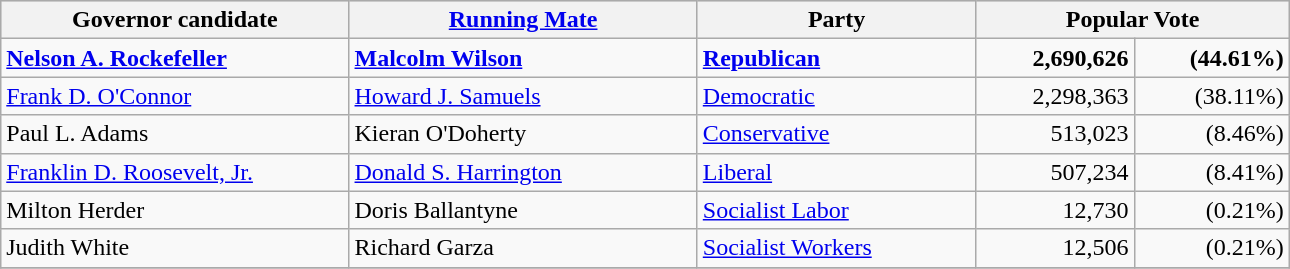<table class=wikitable>
<tr bgcolor=lightgrey>
<th width="20%">Governor candidate</th>
<th width="20%"><a href='#'>Running Mate</a></th>
<th width="16%">Party</th>
<th width="18%" colspan="2">Popular Vote</th>
</tr>
<tr>
<td><strong><a href='#'>Nelson A. Rockefeller</a></strong></td>
<td><strong><a href='#'>Malcolm Wilson</a></strong></td>
<td><strong><a href='#'>Republican</a></strong></td>
<td align="right"><strong>2,690,626</strong></td>
<td align="right"><strong>(44.61%)</strong></td>
</tr>
<tr>
<td><a href='#'>Frank D. O'Connor</a></td>
<td><a href='#'>Howard J. Samuels</a></td>
<td><a href='#'>Democratic</a></td>
<td align="right">2,298,363</td>
<td align="right">(38.11%)</td>
</tr>
<tr>
<td>Paul L. Adams</td>
<td>Kieran O'Doherty</td>
<td><a href='#'>Conservative</a></td>
<td align="right">513,023</td>
<td align="right">(8.46%)</td>
</tr>
<tr>
<td><a href='#'>Franklin D. Roosevelt, Jr.</a></td>
<td><a href='#'>Donald S. Harrington</a></td>
<td><a href='#'>Liberal</a></td>
<td align="right">507,234</td>
<td align="right">(8.41%)</td>
</tr>
<tr>
<td>Milton Herder</td>
<td>Doris Ballantyne</td>
<td><a href='#'>Socialist Labor</a></td>
<td align="right">12,730</td>
<td align="right">(0.21%)</td>
</tr>
<tr>
<td>Judith White</td>
<td>Richard Garza</td>
<td><a href='#'>Socialist Workers</a></td>
<td align="right">12,506</td>
<td align="right">(0.21%)</td>
</tr>
<tr>
</tr>
</table>
